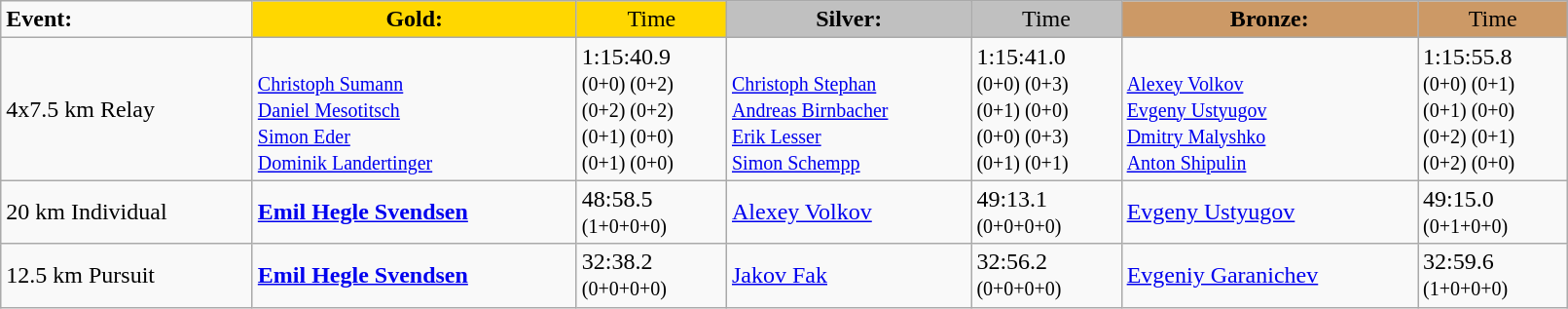<table class="wikitable" width=85%>
<tr>
<td><strong>Event:</strong></td>
<td style="text-align:center;background-color:gold;"><strong>Gold:</strong></td>
<td style="text-align:center;background-color:gold;">Time</td>
<td style="text-align:center;background-color:silver;"><strong>Silver:</strong></td>
<td style="text-align:center;background-color:silver;">Time</td>
<td style="text-align:center;background-color:#CC9966;"><strong>Bronze:</strong></td>
<td style="text-align:center;background-color:#CC9966;">Time</td>
</tr>
<tr>
<td>4x7.5 km Relay<br></td>
<td><strong></strong><br><small><a href='#'>Christoph Sumann</a><br><a href='#'>Daniel Mesotitsch</a><br><a href='#'>Simon Eder</a><br><a href='#'>Dominik Landertinger</a></small></td>
<td>1:15:40.9<br><small>(0+0) (0+2)<br>(0+2) (0+2)<br>(0+1) (0+0)<br>(0+1) (0+0)</small></td>
<td><br><small><a href='#'>Christoph Stephan</a><br><a href='#'>Andreas Birnbacher</a><br><a href='#'>Erik Lesser</a><br><a href='#'>Simon Schempp</a></small></td>
<td>1:15:41.0<br><small>(0+0) (0+3)<br>(0+1) (0+0)<br>(0+0) (0+3)<br>(0+1) (0+1)</small></td>
<td><br><small><a href='#'>Alexey Volkov</a><br><a href='#'>Evgeny Ustyugov</a><br><a href='#'>Dmitry Malyshko</a><br><a href='#'>Anton Shipulin</a></small></td>
<td>1:15:55.8<br><small>(0+0) (0+1)<br>(0+1) (0+0)<br>(0+2) (0+1)<br>(0+2) (0+0)</small></td>
</tr>
<tr>
<td>20 km Individual<br></td>
<td><strong><a href='#'>Emil Hegle Svendsen</a></strong><br><small></small></td>
<td>48:58.5<br><small>(1+0+0+0)</small></td>
<td><a href='#'>Alexey Volkov</a><br><small></small></td>
<td>49:13.1<br><small>(0+0+0+0)</small></td>
<td><a href='#'>Evgeny Ustyugov</a><br><small></small></td>
<td>49:15.0<br><small>(0+1+0+0)</small></td>
</tr>
<tr>
<td>12.5 km Pursuit<br></td>
<td><strong><a href='#'>Emil Hegle Svendsen</a></strong><br><small></small></td>
<td>32:38.2<br><small>(0+0+0+0)</small></td>
<td><a href='#'>Jakov Fak</a><br><small></small></td>
<td>32:56.2<br><small>(0+0+0+0)</small></td>
<td><a href='#'>Evgeniy Garanichev</a><br><small></small></td>
<td>32:59.6<br><small>(1+0+0+0)</small></td>
</tr>
</table>
